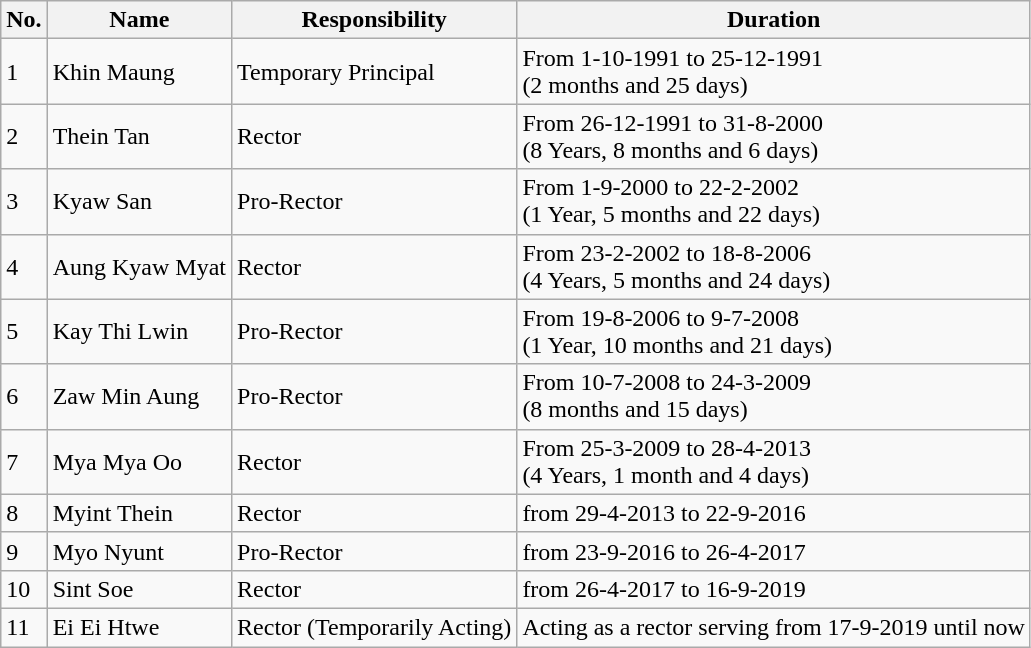<table class="wikitable">
<tr>
<th>No.</th>
<th>Name</th>
<th>Responsibility</th>
<th>Duration</th>
</tr>
<tr>
<td>1</td>
<td>Khin Maung</td>
<td>Temporary Principal</td>
<td>From 1-10-1991 to 25-12-1991<br>(2 months and 25 days)</td>
</tr>
<tr>
<td>2</td>
<td>Thein  Tan</td>
<td>Rector</td>
<td>From 26-12-1991 to 31-8-2000<br>(8 Years, 8 months and 6 days)</td>
</tr>
<tr>
<td>3</td>
<td>Kyaw San</td>
<td>Pro-Rector</td>
<td>From 1-9-2000 to 22-2-2002<br>(1 Year, 5 months and 22 days)</td>
</tr>
<tr>
<td>4</td>
<td>Aung Kyaw Myat</td>
<td>Rector</td>
<td>From 23-2-2002 to 18-8-2006<br>(4 Years, 5 months and 24 days)</td>
</tr>
<tr>
<td>5</td>
<td>Kay Thi Lwin</td>
<td>Pro-Rector</td>
<td>From 19-8-2006 to 9-7-2008<br>(1 Year, 10 months and 21 days)</td>
</tr>
<tr>
<td>6</td>
<td>Zaw Min Aung</td>
<td>Pro-Rector</td>
<td>From 10-7-2008 to 24-3-2009<br>(8 months and 15 days)</td>
</tr>
<tr>
<td>7</td>
<td>Mya Mya Oo</td>
<td>Rector</td>
<td>From 25-3-2009 to 28-4-2013<br>(4 Years, 1 month and 4 days)</td>
</tr>
<tr>
<td>8</td>
<td>Myint Thein</td>
<td>Rector</td>
<td>from 29-4-2013 to 22-9-2016</td>
</tr>
<tr>
<td>9</td>
<td>Myo Nyunt</td>
<td>Pro-Rector</td>
<td>from 23-9-2016 to 26-4-2017</td>
</tr>
<tr>
<td>10</td>
<td>Sint Soe</td>
<td>Rector</td>
<td>from 26-4-2017 to 16-9-2019</td>
</tr>
<tr>
<td>11</td>
<td>Ei Ei Htwe</td>
<td>Rector (Temporarily Acting)</td>
<td>Acting as a rector serving from 17-9-2019 until now</td>
</tr>
</table>
